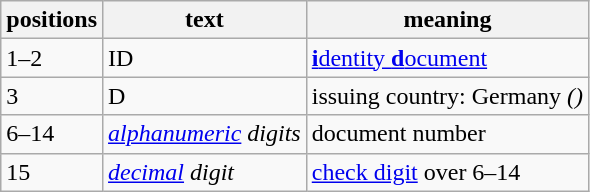<table class="wikitable">
<tr>
<th>positions</th>
<th>text</th>
<th>meaning</th>
</tr>
<tr>
<td>1–2</td>
<td>ID</td>
<td><a href='#'><strong>i</strong>dentity <strong>d</strong>ocument</a></td>
</tr>
<tr>
<td>3</td>
<td>D</td>
<td>issuing country: Germany <em>()</em></td>
</tr>
<tr>
<td>6–14</td>
<td><em><a href='#'>alphanumeric</a> digits</em></td>
<td>document number</td>
</tr>
<tr>
<td>15</td>
<td><em><a href='#'>decimal</a> digit</em></td>
<td><a href='#'>check digit</a> over 6–14</td>
</tr>
</table>
